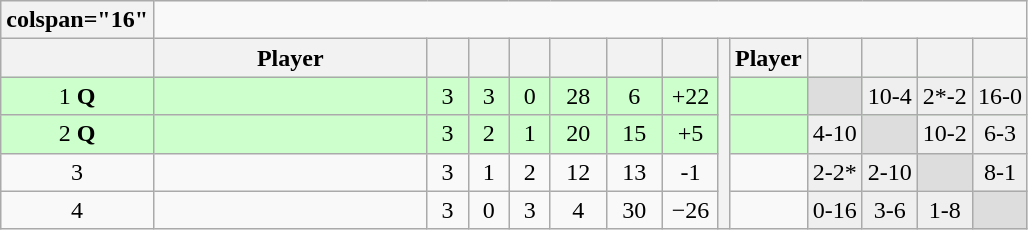<table class=wikitable style=text-align:center>
<tr>
<th>colspan="16" </th>
</tr>
<tr>
<th width=20 abbr=Position></th>
<th width=175>Player</th>
<th width=20 abbr=Played></th>
<th width=20 abbr=Won></th>
<th width=20 abbr=Lost></th>
<th width=30 abbr=Points for></th>
<th width=30 abbr=Points against></th>
<th width=30 abbr=Points difference></th>
<th rowspan="5" abbr=H2H></th>
<th>Player</th>
<th></th>
<th></th>
<th></th>
<th></th>
</tr>
<tr bgcolor=#CCFFCC>
<td>1 <strong>Q</strong></td>
<td align=left></td>
<td>3</td>
<td>3</td>
<td>0</td>
<td>28</td>
<td>6</td>
<td>+22</td>
<td></td>
<td bgcolor="#dddddd"> </td>
<td bgcolor="#efefef">10-4</td>
<td bgcolor="#efefef">2*-2</td>
<td bgcolor="#efefef">16-0</td>
</tr>
<tr bgcolor=#CCFFCC>
<td>2 <strong>Q</strong></td>
<td align=left></td>
<td>3</td>
<td>2</td>
<td>1</td>
<td>20</td>
<td>15</td>
<td>+5</td>
<td></td>
<td bgcolor="#efefef">4-10</td>
<td bgcolor="#dddddd"> </td>
<td bgcolor="#efefef">10-2</td>
<td bgcolor="#efefef">6-3</td>
</tr>
<tr>
<td>3 </td>
<td align=left></td>
<td>3</td>
<td>1</td>
<td>2</td>
<td>12</td>
<td>13</td>
<td>-1</td>
<td></td>
<td bgcolor="#efefef">2-2*</td>
<td bgcolor="#efefef">2-10</td>
<td bgcolor="#dddddd"> </td>
<td bgcolor="#efefef">8-1</td>
</tr>
<tr>
<td>4 </td>
<td align=left></td>
<td>3</td>
<td>0</td>
<td>3</td>
<td>4</td>
<td>30</td>
<td>−26</td>
<td></td>
<td bgcolor="#efefef">0-16</td>
<td bgcolor="#efefef">3-6</td>
<td bgcolor="#efefef">1-8</td>
<td bgcolor="#dddddd"> </td>
</tr>
</table>
